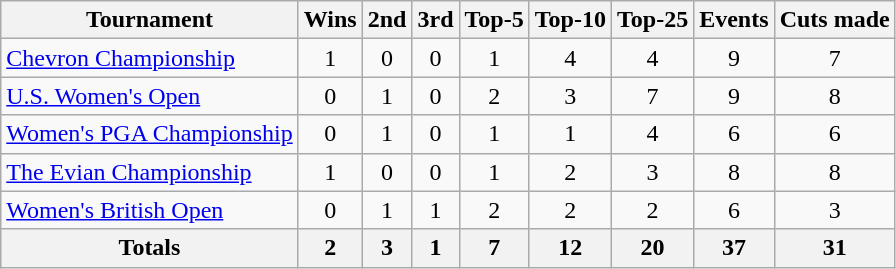<table class=wikitable style=text-align:center>
<tr>
<th>Tournament</th>
<th>Wins</th>
<th>2nd</th>
<th>3rd</th>
<th>Top-5</th>
<th>Top-10</th>
<th>Top-25</th>
<th>Events</th>
<th>Cuts made</th>
</tr>
<tr>
<td align=left><a href='#'>Chevron Championship</a></td>
<td>1</td>
<td>0</td>
<td>0</td>
<td>1</td>
<td>4</td>
<td>4</td>
<td>9</td>
<td>7</td>
</tr>
<tr>
<td align=left><a href='#'>U.S. Women's Open</a></td>
<td>0</td>
<td>1</td>
<td>0</td>
<td>2</td>
<td>3</td>
<td>7</td>
<td>9</td>
<td>8</td>
</tr>
<tr>
<td align=left><a href='#'>Women's PGA Championship</a></td>
<td>0</td>
<td>1</td>
<td>0</td>
<td>1</td>
<td>1</td>
<td>4</td>
<td>6</td>
<td>6</td>
</tr>
<tr>
<td align=left><a href='#'>The Evian Championship</a></td>
<td>1</td>
<td>0</td>
<td>0</td>
<td>1</td>
<td>2</td>
<td>3</td>
<td>8</td>
<td>8</td>
</tr>
<tr>
<td align=left><a href='#'>Women's British Open</a></td>
<td>0</td>
<td>1</td>
<td>1</td>
<td>2</td>
<td>2</td>
<td>2</td>
<td>6</td>
<td>3</td>
</tr>
<tr>
<th>Totals</th>
<th>2</th>
<th>3</th>
<th>1</th>
<th>7</th>
<th>12</th>
<th>20</th>
<th>37</th>
<th>31</th>
</tr>
</table>
